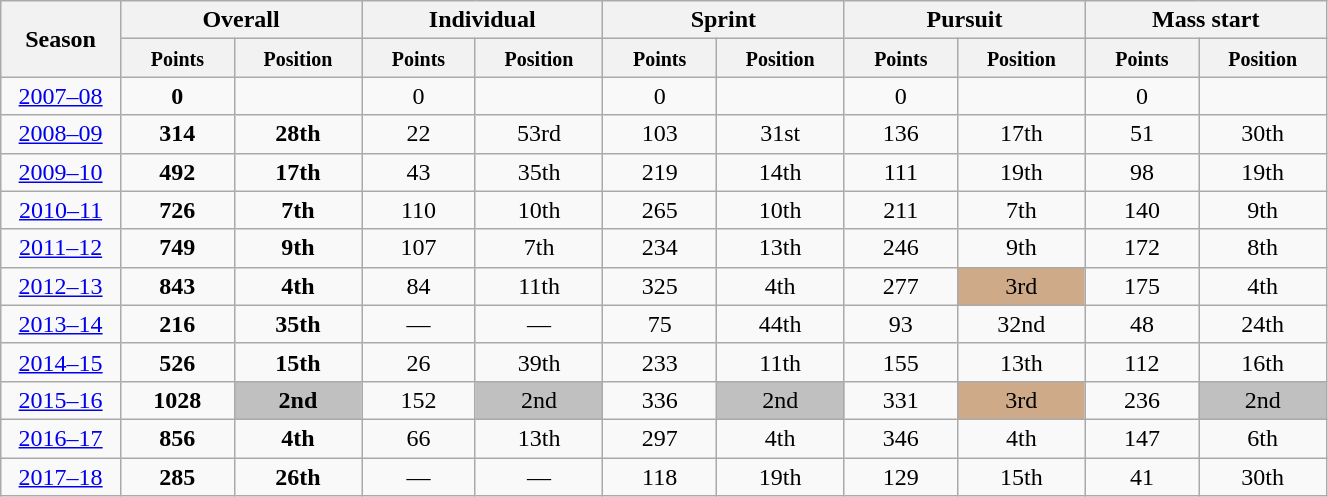<table class="wikitable" style="text-align:center;" width="70%">
<tr class="hintergrundfarbe5">
<th rowspan="2" style="width:4%;">Season</th>
<th colspan="2">Overall</th>
<th colspan="2">Individual</th>
<th colspan="2">Sprint</th>
<th colspan="2">Pursuit</th>
<th colspan="2">Mass start</th>
</tr>
<tr class="hintergrundfarbe5">
<th style="width:5%;"><small>Points</small></th>
<th style="width:5%;"><small>Position</small></th>
<th style="width:5%;"><small>Points</small></th>
<th style="width:5%;"><small>Position</small></th>
<th style="width:5%;"><small>Points</small></th>
<th style="width:5%;"><small>Position</small></th>
<th style="width:5%;"><small>Points</small></th>
<th style="width:5%;"><small>Position</small></th>
<th style="width:5%;"><small>Points</small></th>
<th style="width:5%;"><small>Position</small></th>
</tr>
<tr>
<td><a href='#'>2007–08</a></td>
<td><strong>0</strong></td>
<td></td>
<td>0</td>
<td></td>
<td>0</td>
<td></td>
<td>0</td>
<td></td>
<td>0</td>
<td></td>
</tr>
<tr>
<td><a href='#'>2008–09</a></td>
<td><strong>314</strong></td>
<td><strong>28th</strong></td>
<td>22</td>
<td>53rd</td>
<td>103</td>
<td>31st</td>
<td>136</td>
<td>17th</td>
<td>51</td>
<td>30th</td>
</tr>
<tr>
<td><a href='#'>2009–10</a></td>
<td><strong>492</strong></td>
<td><strong>17th</strong></td>
<td>43</td>
<td>35th</td>
<td>219</td>
<td>14th</td>
<td>111</td>
<td>19th</td>
<td>98</td>
<td>19th</td>
</tr>
<tr>
<td><a href='#'>2010–11</a></td>
<td><strong>726</strong></td>
<td><strong>7th</strong></td>
<td>110</td>
<td>10th</td>
<td>265</td>
<td>10th</td>
<td>211</td>
<td>7th</td>
<td>140</td>
<td>9th</td>
</tr>
<tr>
<td><a href='#'>2011–12</a></td>
<td><strong>749</strong></td>
<td><strong>9th</strong></td>
<td>107</td>
<td>7th</td>
<td>234</td>
<td>13th</td>
<td>246</td>
<td>9th</td>
<td>172</td>
<td>8th</td>
</tr>
<tr>
<td><a href='#'>2012–13</a></td>
<td><strong>843</strong></td>
<td><strong>4th</strong></td>
<td>84</td>
<td>11th</td>
<td>325</td>
<td>4th</td>
<td>277</td>
<td style="background:#cfaa88;">3rd</td>
<td>175</td>
<td>4th</td>
</tr>
<tr>
<td><a href='#'>2013–14</a></td>
<td><strong>216</strong></td>
<td><strong>35th</strong></td>
<td>—</td>
<td>—</td>
<td>75</td>
<td>44th</td>
<td>93</td>
<td>32nd</td>
<td>48</td>
<td>24th</td>
</tr>
<tr>
<td><a href='#'>2014–15</a></td>
<td><strong>526</strong></td>
<td><strong>15th</strong></td>
<td>26</td>
<td>39th</td>
<td>233</td>
<td>11th</td>
<td>155</td>
<td>13th</td>
<td>112</td>
<td>16th</td>
</tr>
<tr>
<td><a href='#'>2015–16</a></td>
<td><strong>1028</strong></td>
<td style="background:silver;"><strong>2nd</strong></td>
<td>152</td>
<td style="background:silver;">2nd</td>
<td>336</td>
<td style="background:silver;">2nd</td>
<td>331</td>
<td style="background:#cfaa88;">3rd</td>
<td>236</td>
<td style="background:silver;">2nd</td>
</tr>
<tr>
<td><a href='#'>2016–17</a></td>
<td><strong>856</strong></td>
<td><strong>4th</strong></td>
<td>66</td>
<td>13th</td>
<td>297</td>
<td>4th</td>
<td>346</td>
<td>4th</td>
<td>147</td>
<td>6th</td>
</tr>
<tr>
<td><a href='#'>2017–18</a></td>
<td><strong>285</strong></td>
<td><strong>26th</strong></td>
<td>—</td>
<td>—</td>
<td>118</td>
<td>19th</td>
<td>129</td>
<td>15th</td>
<td>41</td>
<td>30th</td>
</tr>
</table>
